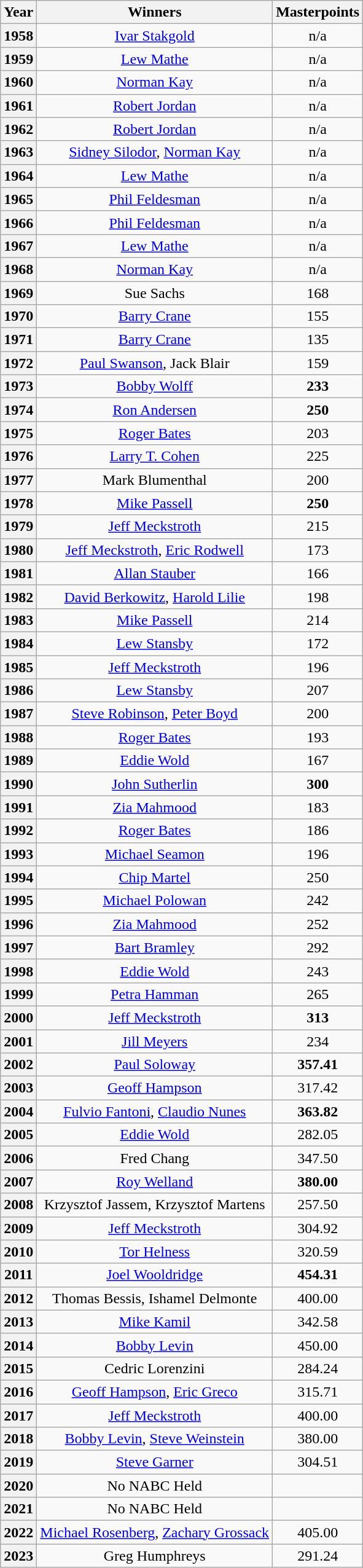<table class="sortable wikitable" style="text-align:center">
<tr>
<th>Year</th>
<th>Winners</th>
<th>Masterpoints</th>
</tr>
<tr>
<th>1958</th>
<td><a href='#'>Ivar Stakgold</a></td>
<td>n/a</td>
</tr>
<tr>
<th>1959</th>
<td><a href='#'>Lew Mathe</a></td>
<td>n/a</td>
</tr>
<tr>
<th>1960</th>
<td><a href='#'>Norman Kay</a></td>
<td>n/a</td>
</tr>
<tr>
<th>1961</th>
<td><a href='#'>Robert Jordan</a></td>
<td>n/a</td>
</tr>
<tr>
<th>1962</th>
<td><a href='#'>Robert Jordan</a></td>
<td>n/a</td>
</tr>
<tr>
<th>1963</th>
<td><a href='#'>Sidney Silodor</a>, <a href='#'>Norman Kay</a></td>
<td>n/a</td>
</tr>
<tr>
<th>1964</th>
<td><a href='#'>Lew Mathe</a></td>
<td>n/a</td>
</tr>
<tr>
<th>1965</th>
<td><a href='#'>Phil Feldesman</a></td>
<td>n/a</td>
</tr>
<tr>
<th>1966</th>
<td><a href='#'>Phil Feldesman</a></td>
<td>n/a</td>
</tr>
<tr>
<th>1967</th>
<td><a href='#'>Lew Mathe</a></td>
<td>n/a</td>
</tr>
<tr>
<th>1968</th>
<td><a href='#'>Norman Kay</a></td>
<td>n/a</td>
</tr>
<tr>
<th>1969</th>
<td>Sue Sachs</td>
<td>168</td>
</tr>
<tr>
<th>1970</th>
<td><a href='#'>Barry Crane</a></td>
<td>155</td>
</tr>
<tr>
<th>1971</th>
<td><a href='#'>Barry Crane</a></td>
<td>135</td>
</tr>
<tr>
<th>1972</th>
<td><a href='#'>Paul Swanson</a>, Jack Blair</td>
<td>159</td>
</tr>
<tr>
<th>1973</th>
<td><a href='#'>Bobby Wolff</a></td>
<td><strong>233</strong></td>
</tr>
<tr>
<th>1974</th>
<td><a href='#'>Ron Andersen</a></td>
<td><strong>250</strong></td>
</tr>
<tr>
<th>1975</th>
<td><a href='#'>Roger Bates</a></td>
<td>203</td>
</tr>
<tr>
<th>1976</th>
<td><a href='#'>Larry T. Cohen</a></td>
<td>225</td>
</tr>
<tr>
<th>1977</th>
<td>Mark Blumenthal</td>
<td>200</td>
</tr>
<tr>
<th>1978</th>
<td><a href='#'>Mike Passell</a></td>
<td><strong>250</strong></td>
</tr>
<tr>
<th>1979</th>
<td><a href='#'>Jeff Meckstroth</a></td>
<td>215</td>
</tr>
<tr>
<th>1980</th>
<td><a href='#'>Jeff Meckstroth</a>, <a href='#'>Eric Rodwell</a></td>
<td>173</td>
</tr>
<tr>
<th>1981</th>
<td><a href='#'>Allan Stauber</a></td>
<td>166</td>
</tr>
<tr>
<th>1982</th>
<td><a href='#'>David Berkowitz</a>, <a href='#'>Harold Lilie</a></td>
<td>198</td>
</tr>
<tr>
<th>1983</th>
<td><a href='#'>Mike Passell</a></td>
<td>214</td>
</tr>
<tr>
<th>1984</th>
<td><a href='#'>Lew Stansby</a></td>
<td>172</td>
</tr>
<tr>
<th>1985</th>
<td><a href='#'>Jeff Meckstroth</a></td>
<td>196</td>
</tr>
<tr>
<th>1986</th>
<td><a href='#'>Lew Stansby</a></td>
<td>207</td>
</tr>
<tr>
<th>1987</th>
<td><a href='#'>Steve Robinson</a>, <a href='#'>Peter Boyd</a></td>
<td>200</td>
</tr>
<tr>
<th>1988</th>
<td><a href='#'>Roger Bates</a></td>
<td>193</td>
</tr>
<tr>
<th>1989</th>
<td><a href='#'>Eddie Wold</a></td>
<td>167</td>
</tr>
<tr>
<th>1990</th>
<td><a href='#'>John Sutherlin</a></td>
<td><strong>300</strong></td>
</tr>
<tr>
<th>1991</th>
<td><a href='#'>Zia Mahmood</a></td>
<td>183</td>
</tr>
<tr>
<th>1992</th>
<td><a href='#'>Roger Bates</a></td>
<td>186</td>
</tr>
<tr>
<th>1993</th>
<td><a href='#'>Michael Seamon</a></td>
<td>196</td>
</tr>
<tr>
<th>1994</th>
<td><a href='#'>Chip Martel</a></td>
<td>250</td>
</tr>
<tr>
<th>1995</th>
<td><a href='#'>Michael Polowan</a></td>
<td>242</td>
</tr>
<tr>
<th>1996</th>
<td><a href='#'>Zia Mahmood</a></td>
<td>252</td>
</tr>
<tr>
<th>1997</th>
<td><a href='#'>Bart Bramley</a></td>
<td>292</td>
</tr>
<tr>
<th>1998</th>
<td><a href='#'>Eddie Wold</a></td>
<td>243</td>
</tr>
<tr>
<th>1999</th>
<td><a href='#'>Petra Hamman</a></td>
<td>265</td>
</tr>
<tr>
<th>2000</th>
<td><a href='#'>Jeff Meckstroth</a></td>
<td><strong>313</strong></td>
</tr>
<tr>
<th>2001</th>
<td><a href='#'>Jill Meyers</a></td>
<td>234</td>
</tr>
<tr>
<th>2002</th>
<td><a href='#'>Paul Soloway</a></td>
<td><strong>357.41</strong></td>
</tr>
<tr>
<th>2003</th>
<td><a href='#'>Geoff Hampson</a></td>
<td>317.42</td>
</tr>
<tr>
<th>2004</th>
<td><a href='#'>Fulvio Fantoni</a>, <a href='#'>Claudio Nunes</a></td>
<td><strong>363.82</strong></td>
</tr>
<tr>
<th>2005</th>
<td><a href='#'>Eddie Wold</a></td>
<td>282.05</td>
</tr>
<tr>
<th>2006</th>
<td>Fred Chang</td>
<td>347.50</td>
</tr>
<tr>
<th>2007</th>
<td><a href='#'>Roy Welland</a></td>
<td><strong>380.00</strong></td>
</tr>
<tr>
<th>2008</th>
<td> Krzysztof Jassem, Krzysztof Martens </td>
<td>257.50</td>
</tr>
<tr>
<th>2009</th>
<td><a href='#'>Jeff Meckstroth</a></td>
<td>304.92</td>
</tr>
<tr>
<th>2010</th>
<td><a href='#'>Tor Helness</a></td>
<td>320.59</td>
</tr>
<tr>
<th>2011</th>
<td><a href='#'>Joel Wooldridge</a></td>
<td><strong>454.31</strong></td>
</tr>
<tr>
<th>2012</th>
<td>Thomas Bessis, Ishamel Delmonte</td>
<td>400.00</td>
</tr>
<tr>
<th>2013</th>
<td><a href='#'>Mike Kamil</a></td>
<td>342.58</td>
</tr>
<tr>
<th>2014</th>
<td><a href='#'>Bobby Levin</a></td>
<td>450.00</td>
</tr>
<tr>
<th>2015</th>
<td>Cedric Lorenzini</td>
<td>284.24</td>
</tr>
<tr>
<th>2016</th>
<td><a href='#'>Geoff Hampson</a>, <a href='#'>Eric Greco</a></td>
<td>315.71</td>
</tr>
<tr>
<th>2017</th>
<td><a href='#'>Jeff Meckstroth</a></td>
<td>400.00</td>
</tr>
<tr>
<th>2018</th>
<td><a href='#'>Bobby Levin</a>, <a href='#'>Steve Weinstein</a></td>
<td>380.00</td>
</tr>
<tr>
<th>2019</th>
<td><a href='#'>Steve Garner</a></td>
<td>304.51</td>
</tr>
<tr>
<th>2020</th>
<td>No NABC Held</td>
<td></td>
</tr>
<tr>
<th>2021</th>
<td>No NABC Held</td>
<td></td>
</tr>
<tr>
<th>2022</th>
<td><a href='#'>Michael Rosenberg</a>, <a href='#'>Zachary Grossack</a></td>
<td>405.00</td>
</tr>
<tr>
<th>2023</th>
<td>Greg Humphreys</td>
<td>291.24</td>
</tr>
</table>
